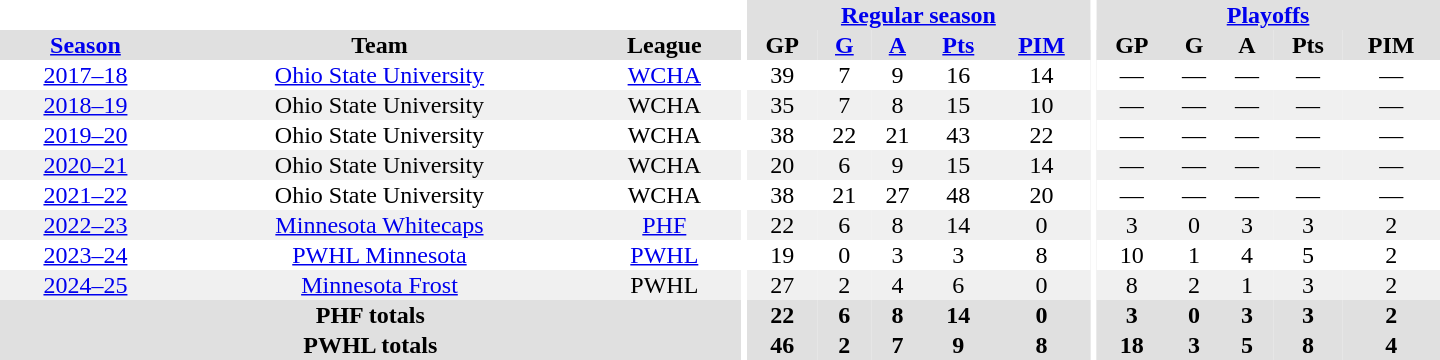<table border="0" cellpadding="1" cellspacing="0" style="text-align:center; width:60em">
<tr bgcolor="#e0e0e0">
<th colspan="3" bgcolor="#ffffff"></th>
<th rowspan="97" bgcolor="#ffffff"></th>
<th colspan="5"><a href='#'>Regular season</a></th>
<th rowspan="97" bgcolor="#ffffff"></th>
<th colspan="5"><a href='#'>Playoffs</a></th>
</tr>
<tr bgcolor="#e0e0e0">
<th><a href='#'>Season</a></th>
<th>Team</th>
<th>League</th>
<th>GP</th>
<th><a href='#'>G</a></th>
<th><a href='#'>A</a></th>
<th><a href='#'>Pts</a></th>
<th><a href='#'>PIM</a></th>
<th>GP</th>
<th>G</th>
<th>A</th>
<th>Pts</th>
<th>PIM</th>
</tr>
<tr>
<td><a href='#'>2017–18</a></td>
<td><a href='#'>Ohio State University</a></td>
<td><a href='#'>WCHA</a></td>
<td>39</td>
<td>7</td>
<td>9</td>
<td>16</td>
<td>14</td>
<td>—</td>
<td>—</td>
<td>—</td>
<td>—</td>
<td>—</td>
</tr>
<tr bgcolor="#f0f0f0">
<td><a href='#'>2018–19</a></td>
<td>Ohio State University</td>
<td>WCHA</td>
<td>35</td>
<td>7</td>
<td>8</td>
<td>15</td>
<td>10</td>
<td>—</td>
<td>—</td>
<td>—</td>
<td>—</td>
<td>—</td>
</tr>
<tr>
<td><a href='#'>2019–20</a></td>
<td>Ohio State University</td>
<td>WCHA</td>
<td>38</td>
<td>22</td>
<td>21</td>
<td>43</td>
<td>22</td>
<td>—</td>
<td>—</td>
<td>—</td>
<td>—</td>
<td>—</td>
</tr>
<tr bgcolor="#f0f0f0">
<td><a href='#'>2020–21</a></td>
<td>Ohio State University</td>
<td>WCHA</td>
<td>20</td>
<td>6</td>
<td>9</td>
<td>15</td>
<td>14</td>
<td>—</td>
<td>—</td>
<td>—</td>
<td>—</td>
<td>—</td>
</tr>
<tr>
<td><a href='#'>2021–22</a></td>
<td>Ohio State University</td>
<td>WCHA</td>
<td>38</td>
<td>21</td>
<td>27</td>
<td>48</td>
<td>20</td>
<td>—</td>
<td>—</td>
<td>—</td>
<td>—</td>
<td>—</td>
</tr>
<tr bgcolor="#f0f0f0">
<td><a href='#'>2022–23</a></td>
<td><a href='#'>Minnesota Whitecaps</a></td>
<td><a href='#'>PHF</a></td>
<td>22</td>
<td>6</td>
<td>8</td>
<td>14</td>
<td>0</td>
<td>3</td>
<td>0</td>
<td>3</td>
<td>3</td>
<td>2</td>
</tr>
<tr>
<td><a href='#'>2023–24</a></td>
<td><a href='#'>PWHL Minnesota</a></td>
<td><a href='#'>PWHL</a></td>
<td>19</td>
<td>0</td>
<td>3</td>
<td>3</td>
<td>8</td>
<td>10</td>
<td>1</td>
<td>4</td>
<td>5</td>
<td>2</td>
</tr>
<tr bgcolor="#f0f0f0">
<td><a href='#'>2024–25</a></td>
<td><a href='#'>Minnesota Frost</a></td>
<td>PWHL</td>
<td>27</td>
<td>2</td>
<td>4</td>
<td>6</td>
<td>0</td>
<td>8</td>
<td>2</td>
<td>1</td>
<td>3</td>
<td>2</td>
</tr>
<tr bgcolor="#e0e0e0">
<th colspan="3">PHF totals</th>
<th>22</th>
<th>6</th>
<th>8</th>
<th>14</th>
<th>0</th>
<th>3</th>
<th>0</th>
<th>3</th>
<th>3</th>
<th>2</th>
</tr>
<tr bgcolor="#e0e0e0">
<th colspan="3">PWHL totals</th>
<th>46</th>
<th>2</th>
<th>7</th>
<th>9</th>
<th>8</th>
<th>18</th>
<th>3</th>
<th>5</th>
<th>8</th>
<th>4</th>
</tr>
</table>
